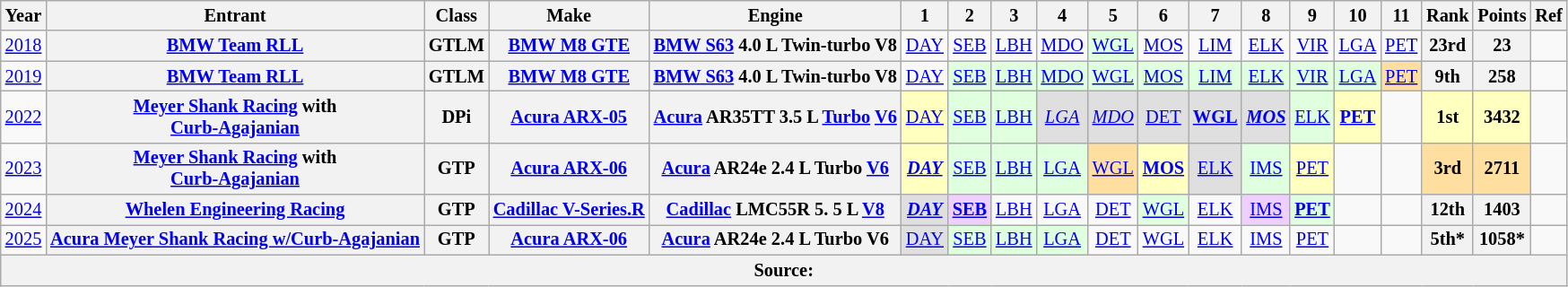<table class="wikitable" style="text-align:center; font-size:85%">
<tr>
<th>Year</th>
<th>Entrant</th>
<th>Class</th>
<th>Make</th>
<th>Engine</th>
<th>1</th>
<th>2</th>
<th>3</th>
<th>4</th>
<th>5</th>
<th>6</th>
<th>7</th>
<th>8</th>
<th>9</th>
<th>10</th>
<th>11</th>
<th>Rank</th>
<th>Points</th>
<th>Ref</th>
</tr>
<tr>
<td><a href='#'>2018</a></td>
<th nowrap><a href='#'>BMW Team RLL</a></th>
<th>GTLM</th>
<th nowrap><a href='#'>BMW M8 GTE</a></th>
<th nowrap><a href='#'>BMW S63</a> 4.0 L Twin-turbo V8</th>
<td><a href='#'>DAY</a></td>
<td><a href='#'>SEB</a></td>
<td><a href='#'>LBH</a></td>
<td><a href='#'>MDO</a></td>
<td style="background:#DFFFDF;"><a href='#'>WGL</a><br></td>
<td><a href='#'>MOS</a></td>
<td><a href='#'>LIM</a></td>
<td><a href='#'>ELK</a></td>
<td><a href='#'>VIR</a></td>
<td><a href='#'>LGA</a></td>
<td><a href='#'>PET</a></td>
<th>23rd</th>
<th>23</th>
<td></td>
</tr>
<tr>
<td><a href='#'>2019</a></td>
<th><a href='#'>BMW Team RLL</a></th>
<th>GTLM</th>
<th><a href='#'>BMW M8 GTE</a></th>
<th><a href='#'>BMW S63</a> 4.0 L Twin-turbo V8</th>
<td><a href='#'>DAY</a></td>
<td style="background:#DFFFDF;"><a href='#'>SEB</a><br></td>
<td style="background:#DFFFDF;"><a href='#'>LBH</a><br></td>
<td style="background:#DFFFDF;"><a href='#'>MDO</a><br></td>
<td style="background:#DFFFDF;"><a href='#'>WGL</a><br></td>
<td style="background:#DFFFDF;"><a href='#'>MOS</a><br></td>
<td style="background:#DFFFDF;"><a href='#'>LIM</a><br></td>
<td style="background:#DFFFDF;"><a href='#'>ELK</a><br></td>
<td style="background:#DFFFDF;"><a href='#'>VIR</a><br></td>
<td style="background:#DFFFDF;"><a href='#'>LGA</a><br></td>
<td style="background:#FFDF9F;"><a href='#'>PET</a><br></td>
<th>9th</th>
<th>258</th>
<td></td>
</tr>
<tr>
<td><a href='#'>2022</a></td>
<th nowrap><a href='#'>Meyer Shank Racing</a> with<br><a href='#'>Curb-Agajanian</a></th>
<th>DPi</th>
<th nowrap><a href='#'>Acura ARX-05</a></th>
<th nowrap><a href='#'>Acura</a> AR35TT 3.5 L <a href='#'>Turbo</a> <a href='#'>V6</a></th>
<td style="background:#FFFFBF;"><a href='#'>DAY</a><br></td>
<td style="background:#DFFFDF;"><a href='#'>SEB</a><br></td>
<td style="background:#DFFFDF;"><a href='#'>LBH</a><br></td>
<td style="background:#DFDFDF;"><em><a href='#'>LGA</a></em><br></td>
<td style="background:#DFDFDF;"><em><a href='#'>MDO</a></em><br></td>
<td style="background:#DFDFDF;"><a href='#'>DET</a><br></td>
<td style="background:#DFDFDF;"><strong><a href='#'>WGL</a></strong><br></td>
<td style="background:#DFDFDF;"><strong><em><a href='#'>MOS</a></em></strong><br></td>
<td style="background:#DFFFDF;"><a href='#'>ELK</a><br></td>
<td style="background:#FFFFBF;"><strong><a href='#'>PET</a></strong><br></td>
<td></td>
<th style="background:#FFFFBF;">1st</th>
<th style="background:#FFFFBF;">3432</th>
<td></td>
</tr>
<tr>
<td><a href='#'>2023</a></td>
<th nowrap><a href='#'>Meyer Shank Racing</a> with<br><a href='#'>Curb-Agajanian</a></th>
<th>GTP</th>
<th><a href='#'>Acura ARX-06</a></th>
<th><a href='#'>Acura</a> AR24e 2.4 L Turbo <a href='#'>V6</a></th>
<td style="background:#FFFFBF;"><strong><em><a href='#'>DAY</a></em></strong><br></td>
<td style="background:#DFFFDF;"><a href='#'>SEB</a><br></td>
<td style="background:#DFFFDF;"><a href='#'>LBH</a><br></td>
<td style="background:#DFFFDF;"><a href='#'>LGA</a><br></td>
<td style="background:#FFDF9F;"><a href='#'>WGL</a><br></td>
<td style="background:#FFFFBF;"><strong><a href='#'>MOS</a></strong><br></td>
<td style="background:#DFDFDF;"><a href='#'>ELK</a><br></td>
<td style="background:#DFFFDF;"><a href='#'>IMS</a><br></td>
<td style="background:#FFFFBF;"><a href='#'>PET</a><br></td>
<td></td>
<td></td>
<th style="background:#FFDF9F;">3rd</th>
<th style="background:#FFDF9F;">2711</th>
<td></td>
</tr>
<tr>
<td><a href='#'>2024</a></td>
<th nowrap><a href='#'>Whelen Engineering Racing</a></th>
<th>GTP</th>
<th nowrap><a href='#'>Cadillac V-Series.R</a></th>
<th nowrap><a href='#'>Cadillac</a> LMC55R 5. 5 L <a href='#'>V8</a></th>
<td style="background:#DFDFDF;"><strong><em><a href='#'>DAY</a></em></strong><br></td>
<td style="background:#EFCFFF;"><strong><a href='#'>SEB</a></strong><br></td>
<td><a href='#'>LBH</a><br></td>
<td><a href='#'>LGA</a><br></td>
<td><a href='#'>DET</a><br></td>
<td style="background:#DFFFDF;"><a href='#'>WGL</a><br></td>
<td><a href='#'>ELK</a></td>
<td style="background:#EFCFFF;"><a href='#'>IMS</a><br></td>
<td style="background:#DFFFDF;"><strong><a href='#'>PET</a></strong><br></td>
<td></td>
<td></td>
<th>12th</th>
<th>1403</th>
<td></td>
</tr>
<tr>
<td><a href='#'>2025</a></td>
<th><a href='#'>Acura Meyer Shank Racing w/Curb-Agajanian</a></th>
<th>GTP</th>
<th><a href='#'>Acura ARX-06</a></th>
<th><a href='#'>Acura</a> AR24e 2.4 L Turbo V6</th>
<td style="background:#DFDFDF;"><a href='#'>DAY</a><br></td>
<td style="background:#DFFFDF;"><a href='#'>SEB</a><br></td>
<td style="background:#DFFFDF;"><a href='#'>LBH</a><br></td>
<td style="background:#DFFFDF;"><a href='#'>LGA</a><br></td>
<td style="background:#;"><a href='#'>DET</a><br></td>
<td style="background:#;"><a href='#'>WGL</a><br></td>
<td style="background:#;"><a href='#'>ELK</a><br></td>
<td style="background:#;"><a href='#'>IMS</a><br></td>
<td style="background:#;"><a href='#'>PET</a><br></td>
<td></td>
<td></td>
<th>5th*</th>
<th>1058*</th>
</tr>
<tr>
<th colspan="19">Source:</th>
</tr>
</table>
